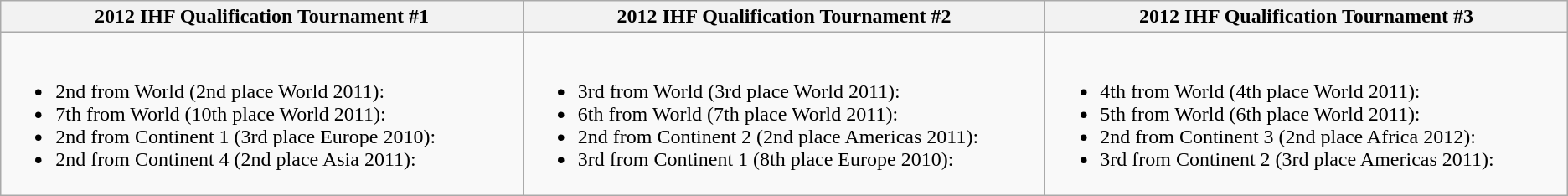<table class="wikitable">
<tr>
<th width=470>2012 IHF Qualification Tournament #1</th>
<th width=470>2012 IHF Qualification Tournament #2</th>
<th width=470>2012 IHF Qualification Tournament #3</th>
</tr>
<tr style="vertical-align: top;">
<td><br><ul><li>2nd from World (2nd place World 2011): </li><li>7th from World (10th place World 2011): </li><li>2nd from Continent 1 (3rd place Europe 2010): </li><li>2nd from Continent 4 (2nd place Asia 2011): </li></ul></td>
<td><br><ul><li>3rd from World (3rd place World 2011): </li><li>6th from World (7th place World 2011): </li><li>2nd from Continent 2 (2nd place Americas 2011): </li><li>3rd from Continent 1 (8th place Europe 2010): </li></ul></td>
<td><br><ul><li>4th from World (4th place World 2011): </li><li>5th from World (6th place World 2011): </li><li>2nd from Continent 3 (2nd place Africa 2012): </li><li>3rd from Continent 2 (3rd place Americas 2011): </li></ul></td>
</tr>
</table>
